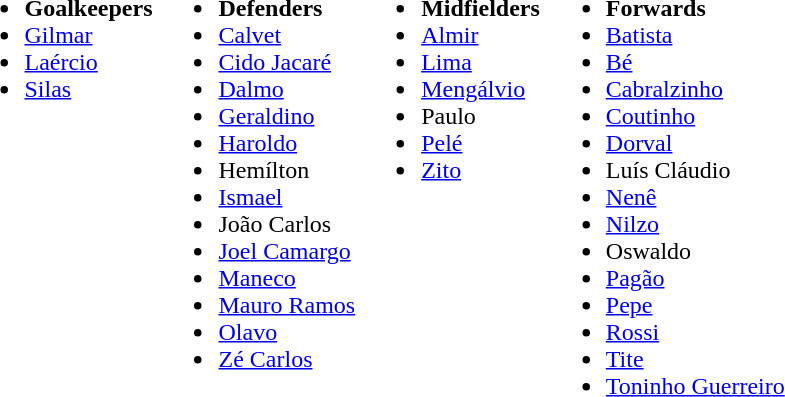<table>
<tr style="vertical-align: top;">
<td><br><ul><li><strong>Goalkeepers</strong></li><li> <a href='#'>Gilmar</a></li><li> <a href='#'>Laércio</a></li><li> <a href='#'>Silas</a></li></ul></td>
<td><br><ul><li><strong>Defenders</strong></li><li> <a href='#'>Calvet</a></li><li> <a href='#'>Cido Jacaré</a></li><li> <a href='#'>Dalmo</a></li><li> <a href='#'>Geraldino</a></li><li> <a href='#'>Haroldo</a></li><li> Hemílton</li><li> <a href='#'>Ismael</a></li><li> João Carlos</li><li> <a href='#'>Joel Camargo</a></li><li> <a href='#'>Maneco</a></li><li> <a href='#'>Mauro Ramos</a></li><li> <a href='#'>Olavo</a></li><li> <a href='#'>Zé Carlos</a></li></ul></td>
<td><br><ul><li><strong>Midfielders</strong></li><li> <a href='#'>Almir</a></li><li> <a href='#'>Lima</a></li><li> <a href='#'>Mengálvio</a></li><li> Paulo</li><li> <a href='#'>Pelé</a></li><li> <a href='#'>Zito</a></li></ul></td>
<td><br><ul><li><strong>Forwards</strong></li><li> <a href='#'>Batista</a></li><li> <a href='#'>Bé</a></li><li> <a href='#'>Cabralzinho</a></li><li> <a href='#'>Coutinho</a></li><li> <a href='#'>Dorval</a></li><li> Luís Cláudio</li><li> <a href='#'>Nenê</a></li><li> <a href='#'>Nilzo</a></li><li> Oswaldo</li><li> <a href='#'>Pagão</a></li><li> <a href='#'>Pepe</a></li><li> <a href='#'>Rossi</a></li><li> <a href='#'>Tite</a></li><li> <a href='#'>Toninho Guerreiro</a></li></ul></td>
</tr>
</table>
